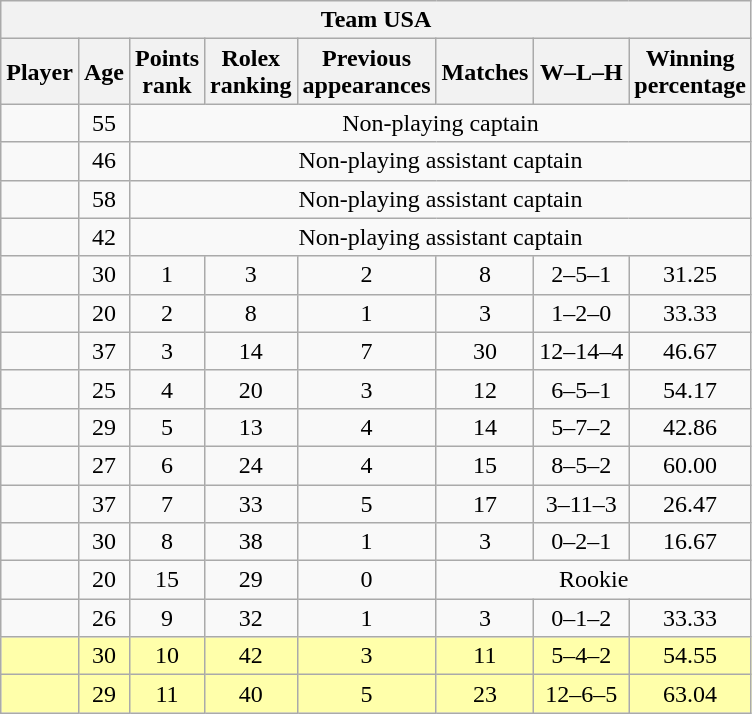<table class="wikitable sortable" style="text-align:center">
<tr>
<th colspan=8> Team USA</th>
</tr>
<tr>
<th>Player</th>
<th>Age</th>
<th data-sort-type="number">Points<br>rank</th>
<th data-sort-type="number">Rolex<br>ranking</th>
<th data-sort-type="number">Previous<br>appearances</th>
<th data-sort-type="number">Matches</th>
<th data-sort-type="number">W–L–H</th>
<th data-sort-type="number">Winning<br>percentage</th>
</tr>
<tr>
<td align=left></td>
<td>55</td>
<td colspan=6>Non-playing captain</td>
</tr>
<tr>
<td align=left></td>
<td>46</td>
<td colspan=6>Non-playing assistant captain</td>
</tr>
<tr>
<td align=left></td>
<td>58</td>
<td colspan=6>Non-playing assistant captain</td>
</tr>
<tr>
<td align=left></td>
<td>42</td>
<td colspan=6>Non-playing assistant captain</td>
</tr>
<tr>
<td align=left></td>
<td>30</td>
<td>1</td>
<td>3</td>
<td>2</td>
<td>8</td>
<td>2–5–1</td>
<td>31.25</td>
</tr>
<tr>
<td align=left></td>
<td>20</td>
<td>2</td>
<td>8</td>
<td>1</td>
<td>3</td>
<td>1–2–0</td>
<td>33.33</td>
</tr>
<tr>
<td align=left></td>
<td>37</td>
<td>3</td>
<td>14</td>
<td>7</td>
<td>30</td>
<td>12–14–4</td>
<td>46.67</td>
</tr>
<tr>
<td align=left></td>
<td>25</td>
<td>4</td>
<td>20</td>
<td>3</td>
<td>12</td>
<td>6–5–1</td>
<td>54.17</td>
</tr>
<tr>
<td align=left></td>
<td>29</td>
<td>5</td>
<td>13</td>
<td>4</td>
<td>14</td>
<td>5–7–2</td>
<td>42.86</td>
</tr>
<tr>
<td align=left></td>
<td>27</td>
<td>6</td>
<td>24</td>
<td>4</td>
<td>15</td>
<td>8–5–2</td>
<td>60.00</td>
</tr>
<tr>
<td align=left></td>
<td>37</td>
<td>7</td>
<td>33</td>
<td>5</td>
<td>17</td>
<td>3–11–3</td>
<td>26.47</td>
</tr>
<tr>
<td align=left></td>
<td>30</td>
<td>8</td>
<td>38</td>
<td>1</td>
<td>3</td>
<td>0–2–1</td>
<td>16.67</td>
</tr>
<tr>
<td align=left></td>
<td>20</td>
<td>15</td>
<td>29</td>
<td>0</td>
<td colspan=3>Rookie</td>
</tr>
<tr>
<td align=left></td>
<td>26</td>
<td>9</td>
<td>32</td>
<td>1</td>
<td>3</td>
<td>0–1–2</td>
<td>33.33</td>
</tr>
<tr style="background:#ffa;">
<td align=left></td>
<td>30</td>
<td>10</td>
<td>42</td>
<td>3</td>
<td>11</td>
<td>5–4–2</td>
<td>54.55</td>
</tr>
<tr style="background:#ffa;">
<td align=left></td>
<td>29</td>
<td>11</td>
<td>40</td>
<td>5</td>
<td>23</td>
<td>12–6–5</td>
<td>63.04</td>
</tr>
</table>
